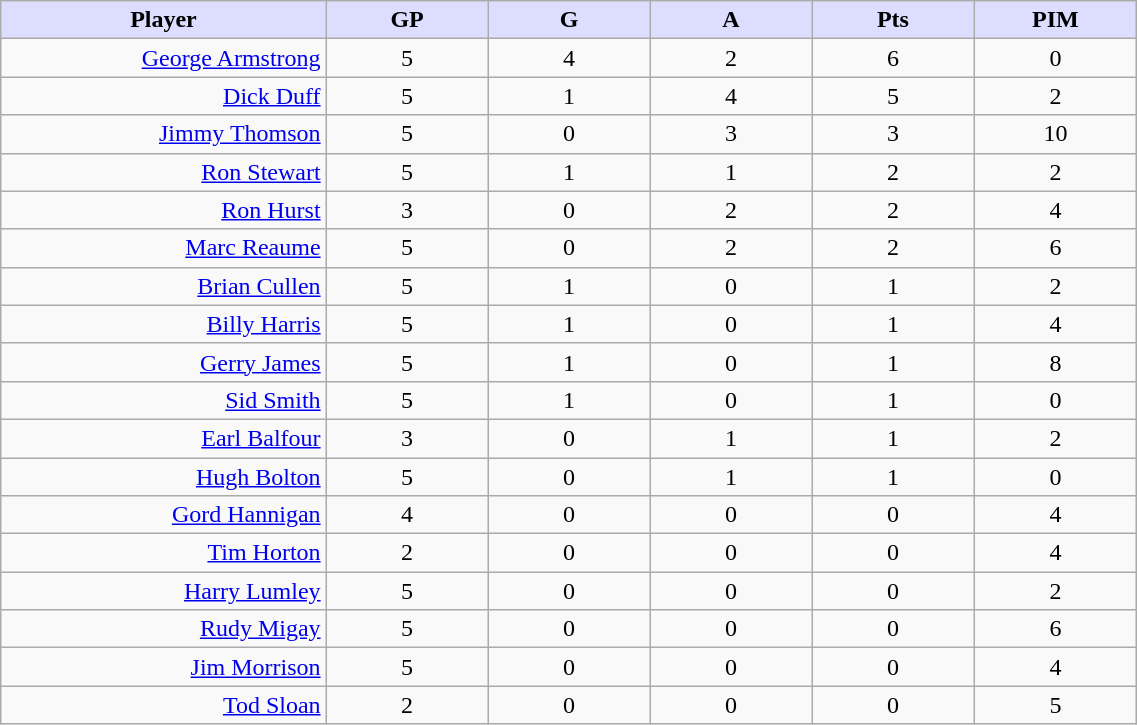<table style="width:60%;" class="wikitable sortable">
<tr style="text-align:center;">
<th style="background:#ddf; width:10%;">Player</th>
<th style="background:#ddf; width:5%;">GP</th>
<th style="background:#ddf; width:5%;">G</th>
<th style="background:#ddf; width:5%;">A</th>
<th style="background:#ddf; width:5%;">Pts</th>
<th style="background:#ddf; width:5%;">PIM</th>
</tr>
<tr style="text-align:center;">
<td style="text-align:right;"><a href='#'>George Armstrong</a></td>
<td>5</td>
<td>4</td>
<td>2</td>
<td>6</td>
<td>0</td>
</tr>
<tr style="text-align:center;">
<td style="text-align:right;"><a href='#'>Dick Duff</a></td>
<td>5</td>
<td>1</td>
<td>4</td>
<td>5</td>
<td>2</td>
</tr>
<tr style="text-align:center;">
<td style="text-align:right;"><a href='#'>Jimmy Thomson</a></td>
<td>5</td>
<td>0</td>
<td>3</td>
<td>3</td>
<td>10</td>
</tr>
<tr style="text-align:center;">
<td style="text-align:right;"><a href='#'>Ron Stewart</a></td>
<td>5</td>
<td>1</td>
<td>1</td>
<td>2</td>
<td>2</td>
</tr>
<tr style="text-align:center;">
<td style="text-align:right;"><a href='#'>Ron Hurst</a></td>
<td>3</td>
<td>0</td>
<td>2</td>
<td>2</td>
<td>4</td>
</tr>
<tr style="text-align:center;">
<td style="text-align:right;"><a href='#'>Marc Reaume</a></td>
<td>5</td>
<td>0</td>
<td>2</td>
<td>2</td>
<td>6</td>
</tr>
<tr style="text-align:center;">
<td style="text-align:right;"><a href='#'>Brian Cullen</a></td>
<td>5</td>
<td>1</td>
<td>0</td>
<td>1</td>
<td>2</td>
</tr>
<tr style="text-align:center;">
<td style="text-align:right;"><a href='#'>Billy Harris</a></td>
<td>5</td>
<td>1</td>
<td>0</td>
<td>1</td>
<td>4</td>
</tr>
<tr style="text-align:center;">
<td style="text-align:right;"><a href='#'>Gerry James</a></td>
<td>5</td>
<td>1</td>
<td>0</td>
<td>1</td>
<td>8</td>
</tr>
<tr style="text-align:center;">
<td style="text-align:right;"><a href='#'>Sid Smith</a></td>
<td>5</td>
<td>1</td>
<td>0</td>
<td>1</td>
<td>0</td>
</tr>
<tr style="text-align:center;">
<td style="text-align:right;"><a href='#'>Earl Balfour</a></td>
<td>3</td>
<td>0</td>
<td>1</td>
<td>1</td>
<td>2</td>
</tr>
<tr style="text-align:center;">
<td style="text-align:right;"><a href='#'>Hugh Bolton</a></td>
<td>5</td>
<td>0</td>
<td>1</td>
<td>1</td>
<td>0</td>
</tr>
<tr style="text-align:center;">
<td style="text-align:right;"><a href='#'>Gord Hannigan</a></td>
<td>4</td>
<td>0</td>
<td>0</td>
<td>0</td>
<td>4</td>
</tr>
<tr style="text-align:center;">
<td style="text-align:right;"><a href='#'>Tim Horton</a></td>
<td>2</td>
<td>0</td>
<td>0</td>
<td>0</td>
<td>4</td>
</tr>
<tr style="text-align:center;">
<td style="text-align:right;"><a href='#'>Harry Lumley</a></td>
<td>5</td>
<td>0</td>
<td>0</td>
<td>0</td>
<td>2</td>
</tr>
<tr style="text-align:center;">
<td style="text-align:right;"><a href='#'>Rudy Migay</a></td>
<td>5</td>
<td>0</td>
<td>0</td>
<td>0</td>
<td>6</td>
</tr>
<tr style="text-align:center;">
<td style="text-align:right;"><a href='#'>Jim Morrison</a></td>
<td>5</td>
<td>0</td>
<td>0</td>
<td>0</td>
<td>4</td>
</tr>
<tr style="text-align:center;">
<td style="text-align:right;"><a href='#'>Tod Sloan</a></td>
<td>2</td>
<td>0</td>
<td>0</td>
<td>0</td>
<td>5</td>
</tr>
</table>
